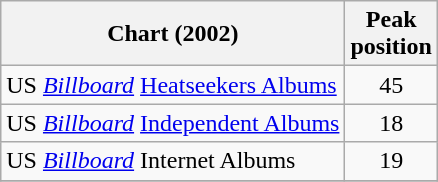<table class="wikitable sortable">
<tr>
<th>Chart (2002)</th>
<th>Peak<br>position</th>
</tr>
<tr>
<td>US <em><a href='#'>Billboard</a></em> <a href='#'>Heatseekers Albums</a></td>
<td align="center">45</td>
</tr>
<tr>
<td>US <em><a href='#'>Billboard</a></em> <a href='#'>Independent Albums</a></td>
<td align="center">18</td>
</tr>
<tr>
<td>US <em><a href='#'>Billboard</a></em> Internet Albums</td>
<td align="center">19</td>
</tr>
<tr>
</tr>
</table>
